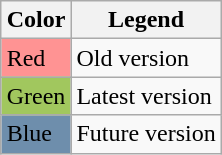<table class="wikitable" align="right">
<tr>
<th>Color</th>
<th>Legend</th>
</tr>
<tr>
<td style="background:#ff9393;">Red</td>
<td>Old version</td>
</tr>
<tr>
<td style="background:#a1c75e;">Green</td>
<td>Latest version</td>
</tr>
<tr>
<td style="background:#6e8eac;">Blue</td>
<td>Future version</td>
</tr>
</table>
